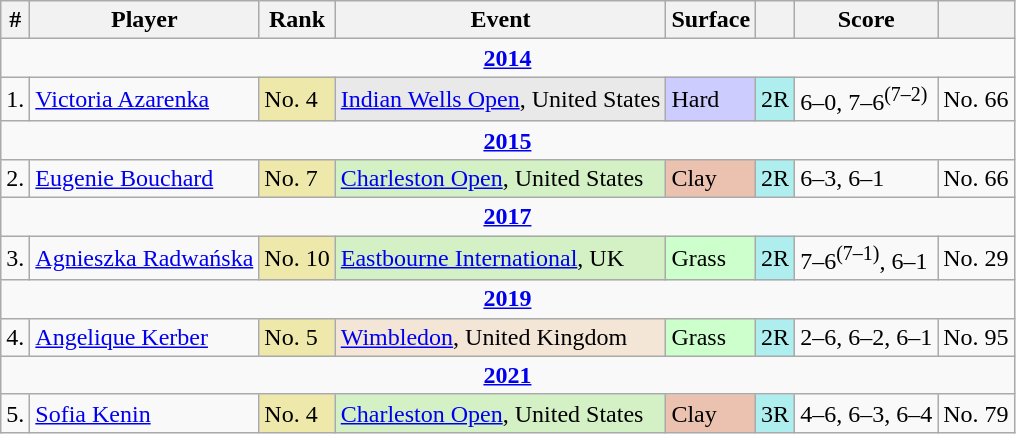<table class="wikitable sortable">
<tr>
<th>#</th>
<th>Player</th>
<th>Rank</th>
<th>Event</th>
<th>Surface</th>
<th></th>
<th>Score</th>
<th></th>
</tr>
<tr>
<td colspan="8" style="text-align:center"><strong><a href='#'>2014</a></strong></td>
</tr>
<tr>
<td>1.</td>
<td> <a href='#'>Victoria Azarenka</a></td>
<td bgcolor=EEE8AA>No. 4</td>
<td bgcolor=e9e9e9><a href='#'>Indian Wells Open</a>, United States</td>
<td bgcolor=CCCCFF>Hard</td>
<td bgcolor=afeeee>2R</td>
<td>6–0, 7–6<sup>(7–2)</sup></td>
<td>No. 66</td>
</tr>
<tr>
<td colspan="8" style="text-align:center"><strong><a href='#'>2015</a></strong></td>
</tr>
<tr>
<td>2.</td>
<td> <a href='#'>Eugenie Bouchard</a></td>
<td bgcolor=EEE8AA>No. 7</td>
<td bgcolor=d4f1c5><a href='#'>Charleston Open</a>, United States</td>
<td bgcolor=EBC2AF>Clay</td>
<td bgcolor=afeeee>2R</td>
<td>6–3, 6–1</td>
<td>No. 66</td>
</tr>
<tr>
<td colspan="8" style="text-align:center"><strong><a href='#'>2017</a></strong></td>
</tr>
<tr>
<td>3.</td>
<td> <a href='#'>Agnieszka Radwańska</a></td>
<td bgcolor=EEE8AA>No. 10</td>
<td bgcolor=d4f1c5><a href='#'>Eastbourne International</a>, UK</td>
<td bgcolor=CCFFCC>Grass</td>
<td bgcolor=afeeee>2R</td>
<td>7–6<sup>(7–1)</sup>, 6–1</td>
<td>No. 29</td>
</tr>
<tr>
<td colspan="8" style="text-align:center"><strong><a href='#'>2019</a></strong></td>
</tr>
<tr>
<td>4.</td>
<td> <a href='#'>Angelique Kerber</a></td>
<td bgcolor=EEE8AA>No. 5</td>
<td bgcolor=f3e6d7><a href='#'>Wimbledon</a>, United Kingdom</td>
<td bgcolor=CCFFCC>Grass</td>
<td bgcolor=afeeee>2R</td>
<td>2–6, 6–2, 6–1</td>
<td>No. 95</td>
</tr>
<tr>
<td colspan="8" style="text-align:center"><strong><a href='#'>2021</a></strong></td>
</tr>
<tr>
<td>5.</td>
<td> <a href='#'>Sofia Kenin</a></td>
<td bgcolor=EEE8AA>No. 4</td>
<td bgcolor=d4f1c5><a href='#'>Charleston Open</a>, United States</td>
<td bgcolor=EBC2AF>Clay</td>
<td bgcolor=afeeee>3R</td>
<td>4–6, 6–3, 6–4</td>
<td>No. 79</td>
</tr>
</table>
